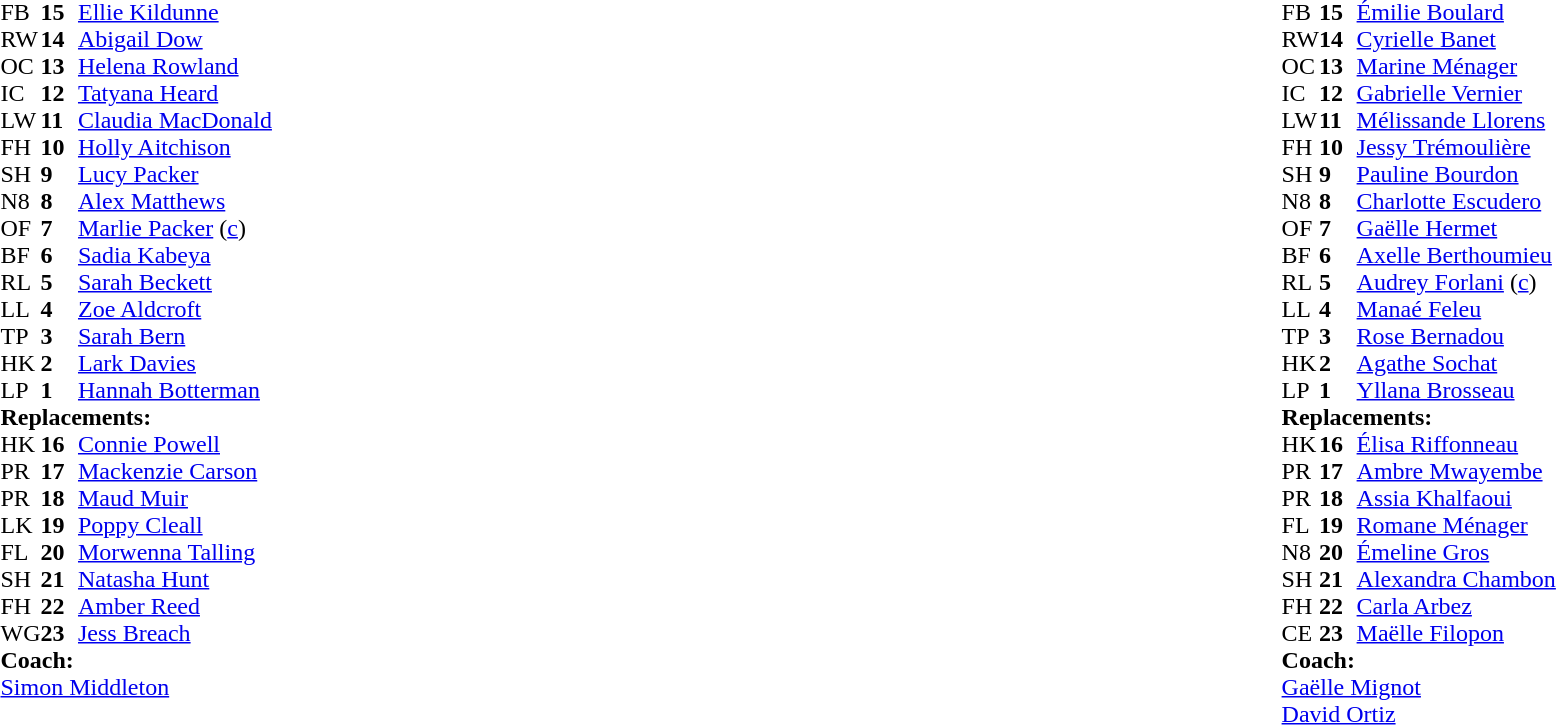<table style="width:100%">
<tr>
<td style="vertical-align:top; width:50%"><br><table cellspacing="0" cellpadding="0">
<tr>
<th width="25"></th>
<th width="25"></th>
</tr>
<tr>
<td>FB</td>
<td><strong>15</strong></td>
<td><a href='#'>Ellie Kildunne</a></td>
</tr>
<tr>
<td>RW</td>
<td><strong>14</strong></td>
<td><a href='#'>Abigail Dow</a></td>
</tr>
<tr>
<td>OC</td>
<td><strong>13</strong></td>
<td><a href='#'>Helena Rowland</a></td>
</tr>
<tr>
<td>IC</td>
<td><strong>12</strong></td>
<td><a href='#'>Tatyana Heard</a></td>
<td></td>
<td></td>
</tr>
<tr>
<td>LW</td>
<td><strong>11</strong></td>
<td><a href='#'>Claudia MacDonald</a></td>
<td></td>
<td></td>
</tr>
<tr>
<td>FH</td>
<td><strong>10</strong></td>
<td><a href='#'>Holly Aitchison</a></td>
</tr>
<tr>
<td>SH</td>
<td><strong>9</strong></td>
<td><a href='#'>Lucy Packer</a></td>
<td></td>
<td></td>
</tr>
<tr>
<td>N8</td>
<td><strong>8</strong></td>
<td><a href='#'>Alex Matthews</a></td>
</tr>
<tr>
<td>OF</td>
<td><strong>7</strong></td>
<td><a href='#'>Marlie Packer</a> (<a href='#'>c</a>)</td>
</tr>
<tr>
<td>BF</td>
<td><strong>6</strong></td>
<td><a href='#'>Sadia Kabeya</a></td>
<td></td>
<td></td>
</tr>
<tr>
<td>RL</td>
<td><strong>5</strong></td>
<td><a href='#'>Sarah Beckett</a></td>
<td></td>
<td></td>
</tr>
<tr>
<td>LL</td>
<td><strong>4</strong></td>
<td><a href='#'>Zoe Aldcroft</a></td>
</tr>
<tr>
<td>TP</td>
<td><strong>3</strong></td>
<td><a href='#'>Sarah Bern</a></td>
<td></td>
<td></td>
</tr>
<tr>
<td>HK</td>
<td><strong>2</strong></td>
<td><a href='#'>Lark Davies</a></td>
<td></td>
<td></td>
</tr>
<tr>
<td>LP</td>
<td><strong>1</strong></td>
<td><a href='#'>Hannah Botterman</a></td>
<td></td>
<td></td>
</tr>
<tr>
<td colspan=3><strong>Replacements:</strong></td>
</tr>
<tr>
<td>HK</td>
<td><strong>16</strong></td>
<td><a href='#'>Connie Powell</a></td>
<td></td>
<td></td>
</tr>
<tr>
<td>PR</td>
<td><strong>17</strong></td>
<td><a href='#'>Mackenzie Carson</a></td>
<td></td>
<td></td>
</tr>
<tr>
<td>PR</td>
<td><strong>18</strong></td>
<td><a href='#'>Maud Muir</a></td>
<td></td>
<td></td>
</tr>
<tr>
<td>LK</td>
<td><strong>19</strong></td>
<td><a href='#'>Poppy Cleall</a></td>
<td></td>
<td></td>
</tr>
<tr>
<td>FL</td>
<td><strong>20</strong></td>
<td><a href='#'>Morwenna Talling</a></td>
<td></td>
<td></td>
</tr>
<tr>
<td>SH</td>
<td><strong>21</strong></td>
<td><a href='#'>Natasha Hunt</a></td>
<td></td>
<td></td>
</tr>
<tr>
<td>FH</td>
<td><strong>22</strong></td>
<td><a href='#'>Amber Reed</a></td>
<td></td>
<td></td>
</tr>
<tr>
<td>WG</td>
<td><strong>23</strong></td>
<td><a href='#'>Jess Breach</a></td>
<td></td>
<td></td>
</tr>
<tr>
<td colspan=3><strong>Coach:</strong></td>
</tr>
<tr>
<td colspan="4"> <a href='#'>Simon Middleton</a></td>
</tr>
</table>
</td>
<td style="vertical-align:top"></td>
<td style="vertical-align:top; width:50%"><br><table cellspacing="0" cellpadding="0" style="margin:auto">
<tr>
<th width="25"></th>
<th width="25"></th>
</tr>
<tr>
<td>FB</td>
<td><strong>15</strong></td>
<td><a href='#'>Émilie Boulard</a></td>
<td></td>
<td></td>
</tr>
<tr>
<td>RW</td>
<td><strong>14</strong></td>
<td><a href='#'>Cyrielle Banet</a></td>
</tr>
<tr>
<td>OC</td>
<td><strong>13</strong></td>
<td><a href='#'>Marine Ménager</a></td>
<td></td>
<td></td>
</tr>
<tr>
<td>IC</td>
<td><strong>12</strong></td>
<td><a href='#'>Gabrielle Vernier</a></td>
</tr>
<tr>
<td>LW</td>
<td><strong>11</strong></td>
<td><a href='#'>Mélissande Llorens</a></td>
</tr>
<tr>
<td>FH</td>
<td><strong>10</strong></td>
<td><a href='#'>Jessy Trémoulière</a></td>
<td></td>
</tr>
<tr>
<td>SH</td>
<td><strong>9</strong></td>
<td><a href='#'>Pauline Bourdon</a></td>
<td></td>
<td></td>
</tr>
<tr>
<td>N8</td>
<td><strong>8</strong></td>
<td><a href='#'>Charlotte Escudero</a></td>
</tr>
<tr>
<td>OF</td>
<td><strong>7</strong></td>
<td><a href='#'>Gaëlle Hermet</a></td>
</tr>
<tr>
<td>BF</td>
<td><strong>6</strong></td>
<td><a href='#'>Axelle Berthoumieu</a></td>
<td></td>
<td></td>
<td></td>
<td></td>
<td></td>
<td></td>
</tr>
<tr>
<td>RL</td>
<td><strong>5</strong></td>
<td><a href='#'>Audrey Forlani</a> (<a href='#'>c</a>)</td>
<td></td>
<td></td>
</tr>
<tr>
<td>LL</td>
<td><strong>4</strong></td>
<td><a href='#'>Manaé Feleu</a></td>
</tr>
<tr>
<td>TP</td>
<td><strong>3</strong></td>
<td><a href='#'>Rose Bernadou</a></td>
<td></td>
<td></td>
<td></td>
<td></td>
</tr>
<tr>
<td>HK</td>
<td><strong>2</strong></td>
<td><a href='#'>Agathe Sochat</a></td>
</tr>
<tr>
<td>LP</td>
<td><strong>1</strong></td>
<td><a href='#'>Yllana Brosseau</a></td>
<td></td>
<td></td>
</tr>
<tr>
<td colspan=3><strong>Replacements:</strong></td>
</tr>
<tr>
<td>HK</td>
<td><strong>16</strong></td>
<td><a href='#'>Élisa Riffonneau</a></td>
</tr>
<tr>
<td>PR</td>
<td><strong>17</strong></td>
<td><a href='#'>Ambre Mwayembe</a></td>
<td></td>
<td></td>
</tr>
<tr>
<td>PR</td>
<td><strong>18</strong></td>
<td><a href='#'>Assia Khalfaoui</a></td>
<td></td>
<td></td>
</tr>
<tr>
<td>FL</td>
<td><strong>19</strong></td>
<td><a href='#'>Romane Ménager</a></td>
<td></td>
<td></td>
</tr>
<tr>
<td>N8</td>
<td><strong>20</strong></td>
<td><a href='#'>Émeline Gros</a></td>
<td></td>
<td></td>
<td></td>
<td></td>
<td></td>
<td></td>
</tr>
<tr>
<td>SH</td>
<td><strong>21</strong></td>
<td><a href='#'>Alexandra Chambon</a></td>
<td></td>
<td></td>
</tr>
<tr>
<td>FH</td>
<td><strong>22</strong></td>
<td><a href='#'>Carla Arbez</a></td>
<td></td>
<td></td>
</tr>
<tr>
<td>CE</td>
<td><strong>23</strong></td>
<td><a href='#'>Maëlle Filopon</a></td>
<td></td>
<td></td>
</tr>
<tr>
<td colspan=3><strong>Coach:</strong></td>
</tr>
<tr>
<td colspan="4"> <a href='#'>Gaëlle Mignot</a><br> <a href='#'>David Ortiz</a></td>
</tr>
</table>
</td>
</tr>
</table>
